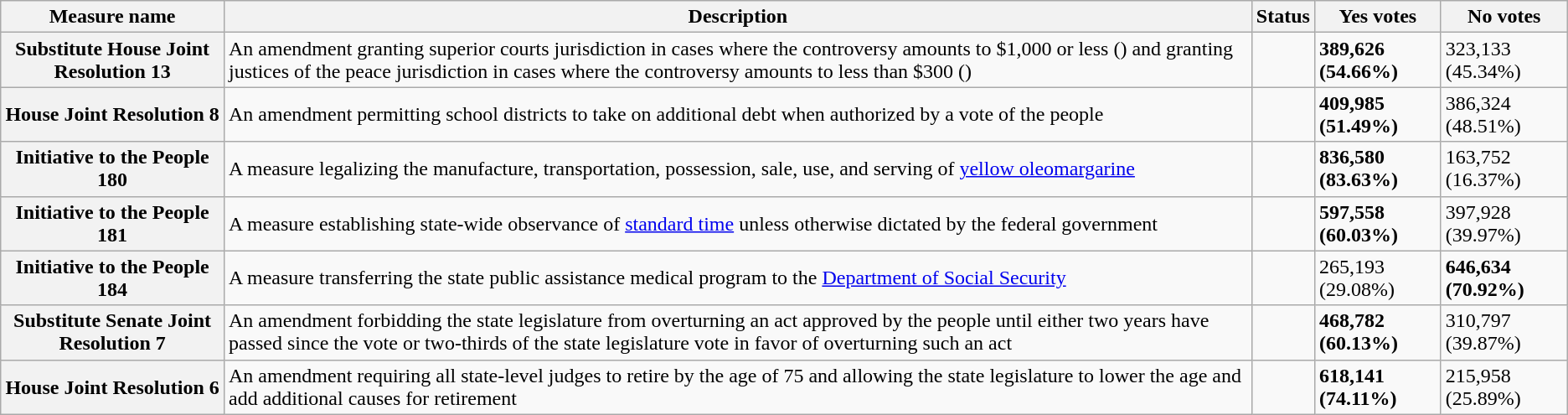<table class="wikitable sortable plainrowheaders">
<tr>
<th scope=col>Measure name</th>
<th scope=col class=unsortable>Description</th>
<th scope=col>Status</th>
<th scope=col>Yes votes</th>
<th scope=col>No votes</th>
</tr>
<tr>
<th scope=row>Substitute House Joint Resolution 13</th>
<td>An amendment granting superior courts jurisdiction in cases where the controversy amounts to $1,000 or less () and granting justices of the peace jurisdiction in cases where the controversy amounts to less than $300 ()</td>
<td></td>
<td><strong>389,626 (54.66%)</strong></td>
<td>323,133 (45.34%)</td>
</tr>
<tr>
<th scope=row>House Joint Resolution 8</th>
<td>An amendment permitting school districts to take on additional debt when authorized by a vote of the people</td>
<td></td>
<td><strong>409,985 (51.49%)</strong></td>
<td>386,324 (48.51%)</td>
</tr>
<tr>
<th scope=row>Initiative to the People 180</th>
<td>A measure legalizing the manufacture, transportation, possession, sale, use, and serving of <a href='#'>yellow oleomargarine</a></td>
<td></td>
<td><strong>836,580 (83.63%)</strong></td>
<td>163,752 (16.37%)</td>
</tr>
<tr>
<th scope=row>Initiative to the People 181</th>
<td>A measure establishing state-wide observance of <a href='#'>standard time</a> unless otherwise dictated by the federal government</td>
<td></td>
<td><strong>597,558 (60.03%)</strong></td>
<td>397,928 (39.97%)</td>
</tr>
<tr>
<th scope=row>Initiative to the People 184</th>
<td>A measure transferring the state public assistance medical program to the <a href='#'>Department of Social Security</a></td>
<td></td>
<td>265,193 (29.08%)</td>
<td><strong>646,634 (70.92%)</strong></td>
</tr>
<tr>
<th scope=row>Substitute Senate Joint Resolution 7</th>
<td>An amendment forbidding the state legislature from overturning an act approved by the people until either two years have passed since the vote or two-thirds of the state legislature vote in favor of overturning such an act</td>
<td></td>
<td><strong>468,782 (60.13%)</strong></td>
<td>310,797 (39.87%)</td>
</tr>
<tr>
<th scope=row>House Joint Resolution 6</th>
<td>An amendment requiring all state-level judges to retire by the age of 75 and allowing the state legislature to lower the age and add additional causes for retirement</td>
<td></td>
<td><strong>618,141 (74.11%)</strong></td>
<td>215,958 (25.89%)</td>
</tr>
</table>
